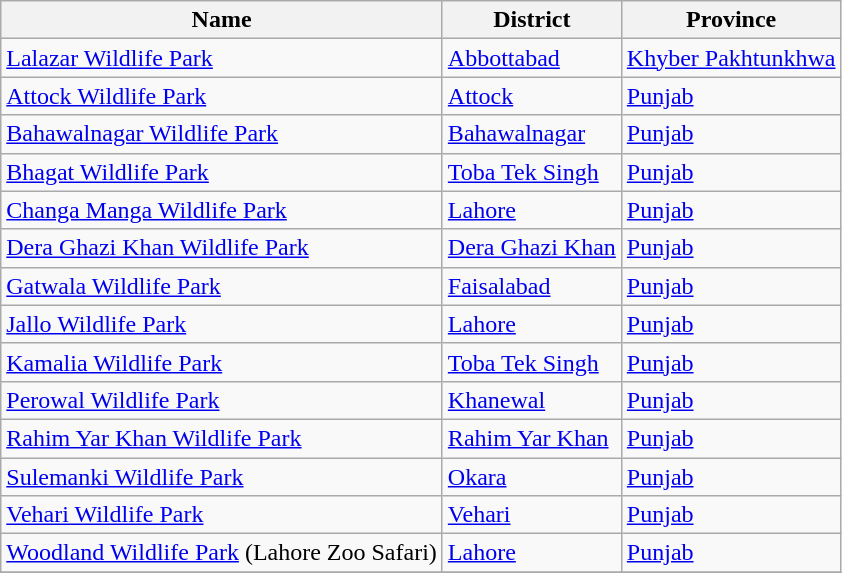<table class="wikitable">
<tr>
<th bgcolor="#efefef">Name</th>
<th bgcolor="#efefef">District</th>
<th bgcolor="#efefef">Province</th>
</tr>
<tr>
<td><a href='#'>Lalazar Wildlife Park</a></td>
<td><a href='#'>Abbottabad</a></td>
<td><a href='#'>Khyber Pakhtunkhwa</a></td>
</tr>
<tr>
<td><a href='#'>Attock Wildlife Park</a></td>
<td><a href='#'>Attock</a></td>
<td><a href='#'>Punjab</a></td>
</tr>
<tr>
<td><a href='#'>Bahawalnagar Wildlife Park</a></td>
<td><a href='#'>Bahawalnagar</a></td>
<td><a href='#'>Punjab</a></td>
</tr>
<tr>
<td><a href='#'>Bhagat Wildlife Park</a></td>
<td><a href='#'>Toba Tek Singh</a></td>
<td><a href='#'>Punjab</a></td>
</tr>
<tr>
<td><a href='#'>Changa Manga Wildlife Park</a></td>
<td><a href='#'>Lahore</a></td>
<td><a href='#'>Punjab</a></td>
</tr>
<tr>
<td><a href='#'>Dera Ghazi Khan Wildlife Park</a></td>
<td><a href='#'>Dera Ghazi Khan</a></td>
<td><a href='#'>Punjab</a></td>
</tr>
<tr>
<td><a href='#'>Gatwala Wildlife Park</a></td>
<td><a href='#'>Faisalabad</a></td>
<td><a href='#'>Punjab</a></td>
</tr>
<tr>
<td><a href='#'>Jallo Wildlife Park</a></td>
<td><a href='#'>Lahore</a></td>
<td><a href='#'>Punjab</a></td>
</tr>
<tr>
<td><a href='#'>Kamalia Wildlife Park</a></td>
<td><a href='#'>Toba Tek Singh</a></td>
<td><a href='#'>Punjab</a></td>
</tr>
<tr>
<td><a href='#'>Perowal Wildlife Park</a></td>
<td><a href='#'>Khanewal</a></td>
<td><a href='#'>Punjab</a></td>
</tr>
<tr>
<td><a href='#'>Rahim Yar Khan Wildlife Park</a></td>
<td><a href='#'>Rahim Yar Khan</a></td>
<td><a href='#'>Punjab</a></td>
</tr>
<tr>
<td><a href='#'>Sulemanki Wildlife Park</a></td>
<td><a href='#'>Okara</a></td>
<td><a href='#'>Punjab</a></td>
</tr>
<tr>
<td><a href='#'>Vehari Wildlife Park</a></td>
<td><a href='#'>Vehari</a></td>
<td><a href='#'>Punjab</a></td>
</tr>
<tr>
<td><a href='#'>Woodland Wildlife Park</a> (Lahore Zoo Safari)</td>
<td><a href='#'>Lahore</a></td>
<td><a href='#'>Punjab</a></td>
</tr>
<tr>
</tr>
</table>
